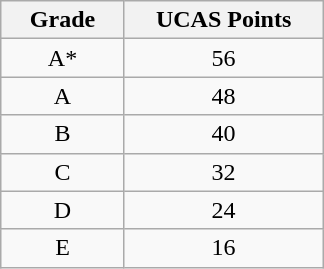<table class="wikitable" border="1" style="text-align:center; margin-left:1em;">
<tr>
<th width="75">Grade</th>
<th width="125">UCAS Points</th>
</tr>
<tr>
<td align="center">A*</td>
<td>56</td>
</tr>
<tr>
<td align="center">A</td>
<td>48</td>
</tr>
<tr>
<td align="center">B</td>
<td>40</td>
</tr>
<tr>
<td align="center">C</td>
<td>32</td>
</tr>
<tr>
<td align="center">D</td>
<td>24</td>
</tr>
<tr>
<td align="center">E</td>
<td>16</td>
</tr>
</table>
